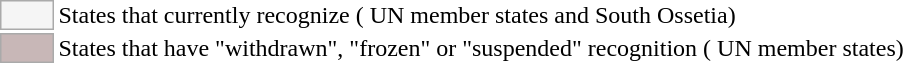<table>
<tr>
<td style="background:#f5f5f5; border:1px solid #aaa; width:2em;"></td>
<td>States that currently recognize ( UN member states and South Ossetia)</td>
</tr>
<tr>
<td style="background:#c8b7b7; border:1px solid #aaa; width:2em;"></td>
<td>States that have "withdrawn", "frozen" or "suspended" recognition ( UN member states)</td>
</tr>
</table>
